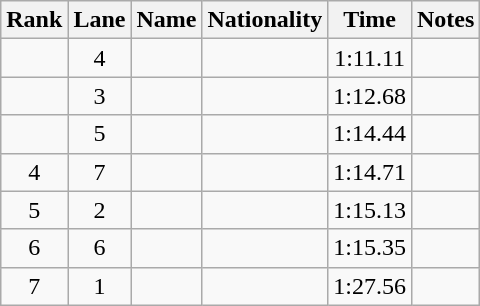<table class="wikitable sortable" style="text-align:center">
<tr>
<th>Rank</th>
<th>Lane</th>
<th>Name</th>
<th>Nationality</th>
<th>Time</th>
<th>Notes</th>
</tr>
<tr>
<td></td>
<td>4</td>
<td align=left></td>
<td align=left></td>
<td>1:11.11</td>
<td></td>
</tr>
<tr>
<td></td>
<td>3</td>
<td align=left></td>
<td align=left></td>
<td>1:12.68</td>
<td></td>
</tr>
<tr>
<td></td>
<td>5</td>
<td align=left></td>
<td align=left></td>
<td>1:14.44</td>
<td></td>
</tr>
<tr>
<td>4</td>
<td>7</td>
<td align=left></td>
<td align=left></td>
<td>1:14.71</td>
<td></td>
</tr>
<tr>
<td>5</td>
<td>2</td>
<td align=left></td>
<td align=left></td>
<td>1:15.13</td>
<td></td>
</tr>
<tr>
<td>6</td>
<td>6</td>
<td align=left></td>
<td align=left></td>
<td>1:15.35</td>
<td></td>
</tr>
<tr>
<td>7</td>
<td>1</td>
<td align=left></td>
<td align=left></td>
<td>1:27.56</td>
<td></td>
</tr>
</table>
